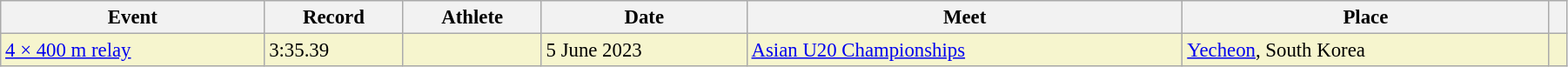<table class="wikitable" style="font-size:95%; width: 95%;">
<tr>
<th>Event</th>
<th>Record</th>
<th>Athlete</th>
<th>Date</th>
<th>Meet</th>
<th>Place</th>
<th></th>
</tr>
<tr style="background:#f6F5CE;">
<td><a href='#'>4 × 400 m relay</a></td>
<td>3:35.39</td>
<td></td>
<td>5 June 2023</td>
<td><a href='#'>Asian U20 Championships</a></td>
<td><a href='#'>Yecheon</a>, South Korea</td>
<td></td>
</tr>
</table>
